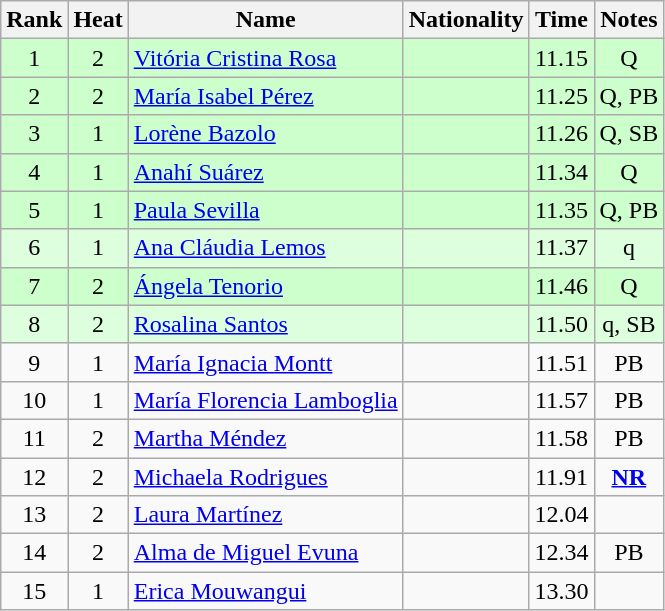<table class="wikitable sortable" style="text-align:center">
<tr>
<th>Rank</th>
<th>Heat</th>
<th>Name</th>
<th>Nationality</th>
<th>Time</th>
<th>Notes</th>
</tr>
<tr bgcolor=ccffcc>
<td>1</td>
<td>2</td>
<td align=left><a href='#'>Vitória Cristina Rosa</a></td>
<td align=left></td>
<td>11.15</td>
<td>Q</td>
</tr>
<tr bgcolor=ccffcc>
<td>2</td>
<td>2</td>
<td align=left><a href='#'>María Isabel Pérez</a></td>
<td align=left></td>
<td>11.25</td>
<td>Q, PB</td>
</tr>
<tr bgcolor=ccffcc>
<td>3</td>
<td>1</td>
<td align=left><a href='#'>Lorène Bazolo</a></td>
<td align=left></td>
<td>11.26</td>
<td>Q, SB</td>
</tr>
<tr bgcolor=ccffcc>
<td>4</td>
<td>1</td>
<td align=left><a href='#'>Anahí Suárez</a></td>
<td align=left></td>
<td>11.34</td>
<td>Q</td>
</tr>
<tr bgcolor=ccffcc>
<td>5</td>
<td>1</td>
<td align=left><a href='#'>Paula Sevilla</a></td>
<td align=left></td>
<td>11.35</td>
<td>Q, PB</td>
</tr>
<tr bgcolor=ddffdd>
<td>6</td>
<td>1</td>
<td align=left><a href='#'>Ana Cláudia Lemos</a></td>
<td align=left></td>
<td>11.37</td>
<td>q</td>
</tr>
<tr bgcolor=ccffcc>
<td>7</td>
<td>2</td>
<td align=left><a href='#'>Ángela Tenorio</a></td>
<td align=left></td>
<td>11.46</td>
<td>Q</td>
</tr>
<tr bgcolor=ddffdd>
<td>8</td>
<td>2</td>
<td align=left><a href='#'>Rosalina Santos</a></td>
<td align=left></td>
<td>11.50</td>
<td>q, SB</td>
</tr>
<tr>
<td>9</td>
<td>1</td>
<td align=left><a href='#'>María Ignacia Montt</a></td>
<td align=left></td>
<td>11.51</td>
<td>PB</td>
</tr>
<tr>
<td>10</td>
<td>1</td>
<td align=left><a href='#'>María Florencia Lamboglia</a></td>
<td align=left></td>
<td>11.57</td>
<td>PB</td>
</tr>
<tr>
<td>11</td>
<td>2</td>
<td align=left><a href='#'>Martha Méndez</a></td>
<td align=left></td>
<td>11.58</td>
<td>PB</td>
</tr>
<tr>
<td>12</td>
<td>2</td>
<td align=left><a href='#'>Michaela Rodrigues</a></td>
<td align=left></td>
<td>11.91</td>
<td><strong><a href='#'>NR</a></strong></td>
</tr>
<tr>
<td>13</td>
<td>2</td>
<td align=left><a href='#'>Laura Martínez</a></td>
<td align=left></td>
<td>12.04</td>
<td></td>
</tr>
<tr>
<td>14</td>
<td>2</td>
<td align=left><a href='#'>Alma de Miguel Evuna</a></td>
<td align=left></td>
<td>12.34</td>
<td>PB</td>
</tr>
<tr>
<td>15</td>
<td>1</td>
<td align=left><a href='#'>Erica Mouwangui</a></td>
<td align=left></td>
<td>13.30</td>
<td></td>
</tr>
</table>
